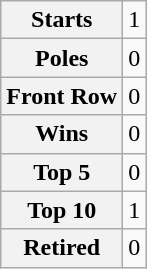<table class="wikitable" style="text-align:center">
<tr>
<th>Starts</th>
<td>1</td>
</tr>
<tr>
<th>Poles</th>
<td>0</td>
</tr>
<tr>
<th>Front Row</th>
<td>0</td>
</tr>
<tr>
<th>Wins</th>
<td>0</td>
</tr>
<tr>
<th>Top 5</th>
<td>0</td>
</tr>
<tr>
<th>Top 10</th>
<td>1</td>
</tr>
<tr>
<th>Retired</th>
<td>0</td>
</tr>
</table>
